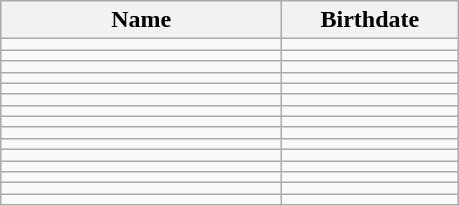<table class="wikitable sortable" style="float:left; margin-right:1em">
<tr>
<th style="width:180px">Name</th>
<th style="width:110px">Birthdate</th>
</tr>
<tr>
<td align="left"></td>
<td align="right"></td>
</tr>
<tr>
<td align="left"></td>
<td align="right"></td>
</tr>
<tr>
<td align="left"></td>
<td align="right"></td>
</tr>
<tr>
<td align="left"></td>
<td align="right"></td>
</tr>
<tr>
<td align="left"></td>
<td align="right"></td>
</tr>
<tr>
<td align="left"></td>
<td align="right"></td>
</tr>
<tr>
<td align="left"></td>
<td align="right"></td>
</tr>
<tr>
<td align="left"></td>
<td align="right"></td>
</tr>
<tr>
<td align="left"></td>
<td align="right"></td>
</tr>
<tr>
<td align="left"></td>
<td align="right"></td>
</tr>
<tr>
<td align="left"></td>
<td align="right"></td>
</tr>
<tr>
<td align="left"></td>
<td align="right"></td>
</tr>
<tr>
<td align="left"></td>
<td align="right"></td>
</tr>
<tr>
<td align="left"></td>
<td align="right"></td>
</tr>
<tr>
<td align="left"></td>
<td align="right"></td>
</tr>
</table>
